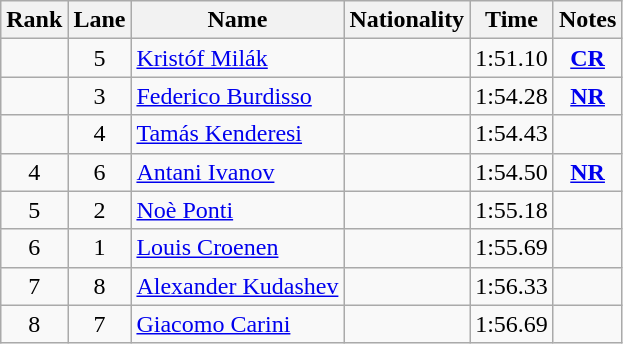<table class="wikitable sortable" style="text-align:center">
<tr>
<th>Rank</th>
<th>Lane</th>
<th>Name</th>
<th>Nationality</th>
<th>Time</th>
<th>Notes</th>
</tr>
<tr>
<td></td>
<td>5</td>
<td align=left><a href='#'>Kristóf Milák</a></td>
<td align=left></td>
<td>1:51.10</td>
<td><strong><a href='#'>CR</a></strong></td>
</tr>
<tr>
<td></td>
<td>3</td>
<td align=left><a href='#'>Federico Burdisso</a></td>
<td align=left></td>
<td>1:54.28</td>
<td><strong><a href='#'>NR</a></strong></td>
</tr>
<tr>
<td></td>
<td>4</td>
<td align=left><a href='#'>Tamás Kenderesi</a></td>
<td align=left></td>
<td>1:54.43</td>
<td></td>
</tr>
<tr>
<td>4</td>
<td>6</td>
<td align=left><a href='#'>Antani Ivanov</a></td>
<td align=left></td>
<td>1:54.50</td>
<td><strong><a href='#'>NR</a></strong></td>
</tr>
<tr>
<td>5</td>
<td>2</td>
<td align=left><a href='#'>Noè Ponti</a></td>
<td align=left></td>
<td>1:55.18</td>
<td></td>
</tr>
<tr>
<td>6</td>
<td>1</td>
<td align=left><a href='#'>Louis Croenen</a></td>
<td align=left></td>
<td>1:55.69</td>
<td></td>
</tr>
<tr>
<td>7</td>
<td>8</td>
<td align=left><a href='#'>Alexander Kudashev</a></td>
<td align=left></td>
<td>1:56.33</td>
<td></td>
</tr>
<tr>
<td>8</td>
<td>7</td>
<td align=left><a href='#'>Giacomo Carini</a></td>
<td align=left></td>
<td>1:56.69</td>
<td></td>
</tr>
</table>
